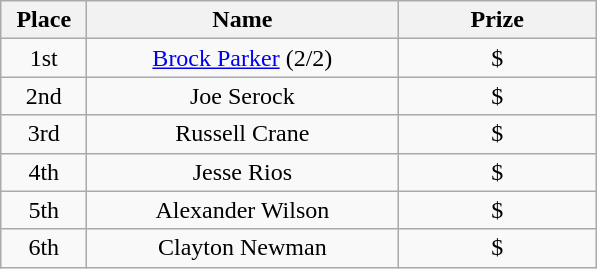<table class="wikitable">
<tr>
<th width="50">Place</th>
<th width="200">Name</th>
<th width="125">Prize</th>
</tr>
<tr>
<td align = "center">1st</td>
<td align = "center"><a href='#'>Brock Parker</a> (2/2)</td>
<td align = "center">$</td>
</tr>
<tr>
<td align = "center">2nd</td>
<td align = "center">Joe Serock</td>
<td align = "center">$</td>
</tr>
<tr>
<td align = "center">3rd</td>
<td align = "center">Russell Crane</td>
<td align = "center">$</td>
</tr>
<tr>
<td align = "center">4th</td>
<td align = "center">Jesse Rios</td>
<td align = "center">$</td>
</tr>
<tr>
<td align = "center">5th</td>
<td align = "center">Alexander Wilson</td>
<td align = "center">$</td>
</tr>
<tr>
<td align = "center">6th</td>
<td align = "center">Clayton Newman</td>
<td align = "center">$</td>
</tr>
</table>
